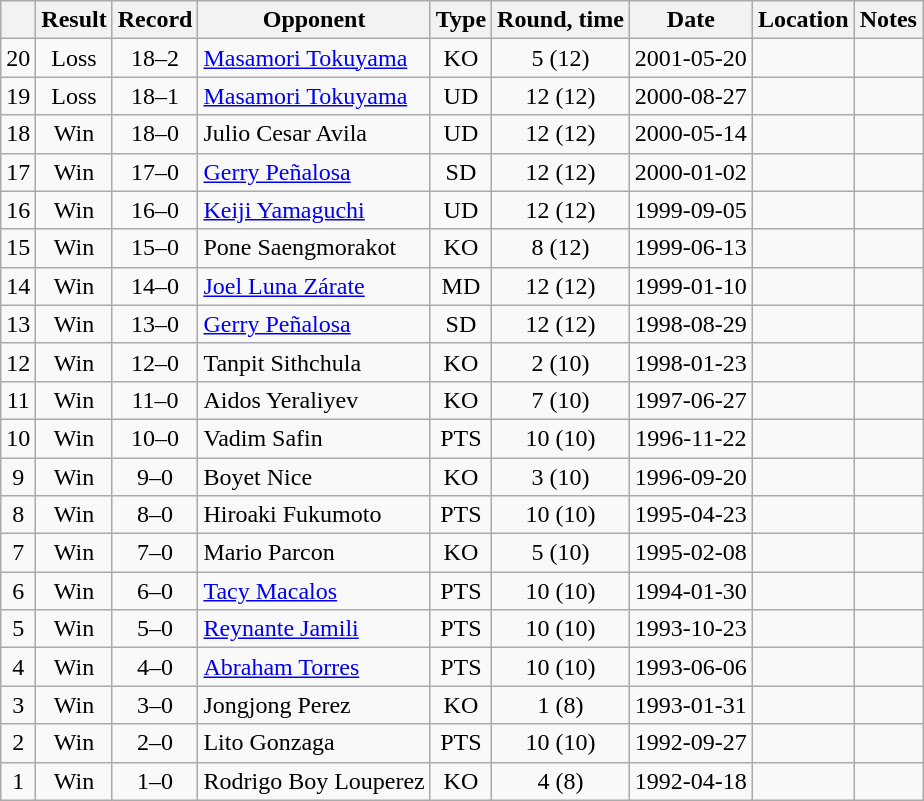<table class=wikitable style=text-align:center>
<tr>
<th></th>
<th>Result</th>
<th>Record</th>
<th>Opponent</th>
<th>Type</th>
<th>Round, time</th>
<th>Date</th>
<th>Location</th>
<th>Notes</th>
</tr>
<tr>
<td>20</td>
<td>Loss</td>
<td>18–2</td>
<td align=left><a href='#'>Masamori Tokuyama</a></td>
<td>KO</td>
<td>5 (12)</td>
<td>2001-05-20</td>
<td align=left></td>
<td align=left></td>
</tr>
<tr>
<td>19</td>
<td>Loss</td>
<td>18–1</td>
<td align=left><a href='#'>Masamori Tokuyama</a></td>
<td>UD</td>
<td>12 (12)</td>
<td>2000-08-27</td>
<td align=left></td>
<td align=left></td>
</tr>
<tr>
<td>18</td>
<td>Win</td>
<td>18–0</td>
<td align=left>Julio Cesar Avila</td>
<td>UD</td>
<td>12 (12)</td>
<td>2000-05-14</td>
<td align=left></td>
<td align=left></td>
</tr>
<tr>
<td>17</td>
<td>Win</td>
<td>17–0</td>
<td align=left><a href='#'>Gerry Peñalosa</a></td>
<td>SD</td>
<td>12 (12)</td>
<td>2000-01-02</td>
<td align=left></td>
<td align=left></td>
</tr>
<tr>
<td>16</td>
<td>Win</td>
<td>16–0</td>
<td align=left><a href='#'>Keiji Yamaguchi</a></td>
<td>UD</td>
<td>12 (12)</td>
<td>1999-09-05</td>
<td align=left></td>
<td align=left></td>
</tr>
<tr>
<td>15</td>
<td>Win</td>
<td>15–0</td>
<td align=left>Pone Saengmorakot</td>
<td>KO</td>
<td>8 (12)</td>
<td>1999-06-13</td>
<td align=left></td>
<td align=left></td>
</tr>
<tr>
<td>14</td>
<td>Win</td>
<td>14–0</td>
<td align=left><a href='#'>Joel Luna Zárate</a></td>
<td>MD</td>
<td>12 (12)</td>
<td>1999-01-10</td>
<td align=left></td>
<td align=left></td>
</tr>
<tr>
<td>13</td>
<td>Win</td>
<td>13–0</td>
<td align=left><a href='#'>Gerry Peñalosa</a></td>
<td>SD</td>
<td>12 (12)</td>
<td>1998-08-29</td>
<td align=left></td>
<td align=left></td>
</tr>
<tr>
<td>12</td>
<td>Win</td>
<td>12–0</td>
<td align=left>Tanpit Sithchula</td>
<td>KO</td>
<td>2 (10)</td>
<td>1998-01-23</td>
<td align=left></td>
<td align=left></td>
</tr>
<tr>
<td>11</td>
<td>Win</td>
<td>11–0</td>
<td align=left>Aidos Yeraliyev</td>
<td>KO</td>
<td>7 (10)</td>
<td>1997-06-27</td>
<td align=left></td>
<td align=left></td>
</tr>
<tr>
<td>10</td>
<td>Win</td>
<td>10–0</td>
<td align=left>Vadim Safin</td>
<td>PTS</td>
<td>10 (10)</td>
<td>1996-11-22</td>
<td align=left></td>
<td align=left></td>
</tr>
<tr>
<td>9</td>
<td>Win</td>
<td>9–0</td>
<td align=left>Boyet Nice</td>
<td>KO</td>
<td>3 (10)</td>
<td>1996-09-20</td>
<td align=left></td>
<td align=left></td>
</tr>
<tr>
<td>8</td>
<td>Win</td>
<td>8–0</td>
<td align=left>Hiroaki Fukumoto</td>
<td>PTS</td>
<td>10 (10)</td>
<td>1995-04-23</td>
<td align=left></td>
<td align=left></td>
</tr>
<tr>
<td>7</td>
<td>Win</td>
<td>7–0</td>
<td align=left>Mario Parcon</td>
<td>KO</td>
<td>5 (10)</td>
<td>1995-02-08</td>
<td align=left></td>
<td align=left></td>
</tr>
<tr>
<td>6</td>
<td>Win</td>
<td>6–0</td>
<td align=left><a href='#'>Tacy Macalos</a></td>
<td>PTS</td>
<td>10 (10)</td>
<td>1994-01-30</td>
<td align=left></td>
<td align=left></td>
</tr>
<tr>
<td>5</td>
<td>Win</td>
<td>5–0</td>
<td align=left><a href='#'>Reynante Jamili</a></td>
<td>PTS</td>
<td>10 (10)</td>
<td>1993-10-23</td>
<td align=left></td>
<td align=left></td>
</tr>
<tr>
<td>4</td>
<td>Win</td>
<td>4–0</td>
<td align=left><a href='#'>Abraham Torres</a></td>
<td>PTS</td>
<td>10 (10)</td>
<td>1993-06-06</td>
<td align=left></td>
<td align=left></td>
</tr>
<tr>
<td>3</td>
<td>Win</td>
<td>3–0</td>
<td align=left>Jongjong Perez</td>
<td>KO</td>
<td>1 (8)</td>
<td>1993-01-31</td>
<td align=left></td>
<td align=left></td>
</tr>
<tr>
<td>2</td>
<td>Win</td>
<td>2–0</td>
<td align=left>Lito Gonzaga</td>
<td>PTS</td>
<td>10 (10)</td>
<td>1992-09-27</td>
<td align=left></td>
<td align=left></td>
</tr>
<tr>
<td>1</td>
<td>Win</td>
<td>1–0</td>
<td align=left>Rodrigo Boy Louperez</td>
<td>KO</td>
<td>4 (8)</td>
<td>1992-04-18</td>
<td align=left></td>
<td align=left></td>
</tr>
</table>
